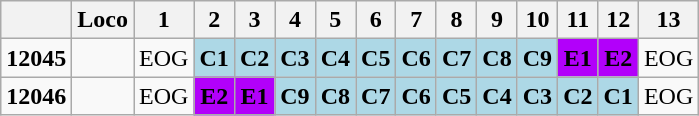<table class="wikitable plainrowheaders unsortable" style="text-align:center">
<tr>
<th></th>
<th>Loco</th>
<th>1</th>
<th>2</th>
<th>3</th>
<th>4</th>
<th>5</th>
<th>6</th>
<th>7</th>
<th>8</th>
<th>9</th>
<th>10</th>
<th>11</th>
<th>12</th>
<th>13</th>
</tr>
<tr>
<td><strong>12045</strong></td>
<td></td>
<td>EOG</td>
<th rowspan="1" scope="col" style="background:#ADD8E6;">C1</th>
<th rowspan="1" scope="col" style="background:#ADD8E6;">C2</th>
<th rowspan="1" scope="col" style="background:#ADD8E6;">C3</th>
<th rowspan="1" scope="col" style="background:#ADD8E6;">C4</th>
<th rowspan="1" scope="col" style="background:#ADD8E6;">C5</th>
<th rowspan="1" scope="col" style="background:#ADD8E6;">C6</th>
<th rowspan="1" scope="col" style="background:#ADD8E6;">C7</th>
<th rowspan="1" scope="col" style="background:#ADD8E6;">C8</th>
<th rowspan="1" scope="col" style="background:#ADD8E6;">C9</th>
<th rowspan="1" scope="col" style="background:#B200FA;">E1</th>
<th rowspan="1" scope="col" style="background:#B200FA;">E2</th>
<td>EOG</td>
</tr>
<tr>
<td><strong>12046</strong></td>
<td></td>
<td>EOG</td>
<th rowspan="1" scope="col" style="background:#B200FA;">E2</th>
<th rowspan="1" scope="col" style="background:#B200FA;">E1</th>
<th rowspan="1" scope="col" style="background:#ADD8E6;">C9</th>
<th rowspan="1" scope="col" style="background:#ADD8E6;">C8</th>
<th rowspan="1" scope="col" style="background:#ADD8E6;">C7</th>
<th rowspan="1" scope="col" style="background:#ADD8E6;">C6</th>
<th rowspan="1" scope="col" style="background:#ADD8E6;">C5</th>
<th rowspan="1" scope="col" style="background:#ADD8E6;">C4</th>
<th rowspan="1" scope="col" style="background:#ADD8E6;">C3</th>
<th rowspan="1" scope="col" style="background:#ADD8E6;">C2</th>
<th rowspan="1" scope="col" style="background:#ADD8E6;">C1</th>
<td>EOG</td>
</tr>
</table>
